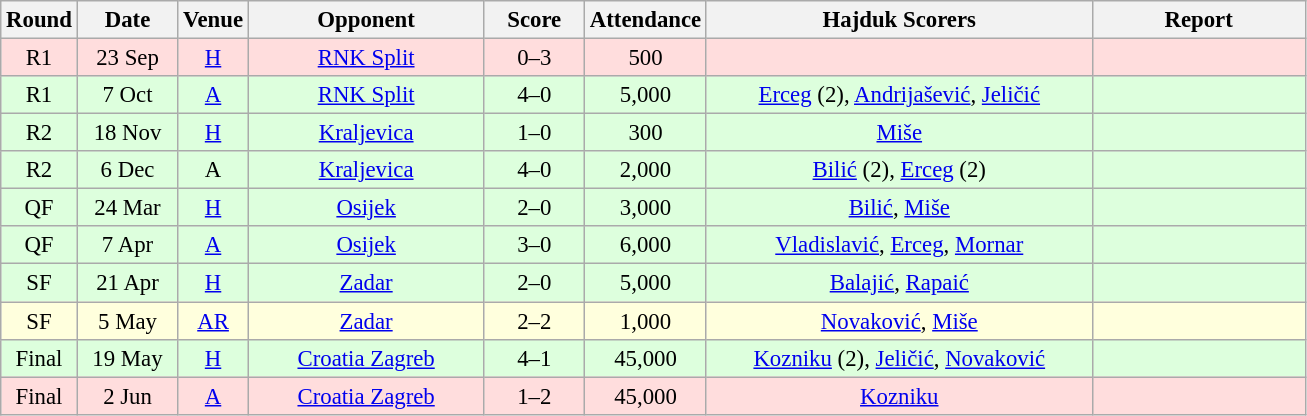<table class="wikitable sortable" style="text-align: center; font-size:95%;">
<tr>
<th width="30">Round</th>
<th width="60">Date</th>
<th width="20">Venue</th>
<th width="150">Opponent</th>
<th width="60">Score</th>
<th width="40">Attendance</th>
<th width="250">Hajduk Scorers</th>
<th width="135" class="unsortable">Report</th>
</tr>
<tr bgcolor="#ffdddd">
<td>R1</td>
<td>23 Sep</td>
<td><a href='#'>H</a></td>
<td><a href='#'>RNK Split</a></td>
<td>0–3</td>
<td>500</td>
<td></td>
<td></td>
</tr>
<tr bgcolor="#ddffdd">
<td>R1</td>
<td>7 Oct</td>
<td><a href='#'>A</a></td>
<td><a href='#'>RNK Split</a></td>
<td>4–0</td>
<td>5,000</td>
<td><a href='#'>Erceg</a> (2), <a href='#'>Andrijašević</a>, <a href='#'>Jeličić</a></td>
<td></td>
</tr>
<tr bgcolor="#ddffdd">
<td>R2</td>
<td>18 Nov</td>
<td><a href='#'>H</a></td>
<td><a href='#'>Kraljevica</a></td>
<td>1–0</td>
<td>300</td>
<td><a href='#'>Miše</a></td>
<td></td>
</tr>
<tr bgcolor="#ddffdd">
<td>R2</td>
<td>6 Dec</td>
<td>A</td>
<td><a href='#'>Kraljevica</a></td>
<td>4–0</td>
<td>2,000</td>
<td><a href='#'>Bilić</a> (2), <a href='#'>Erceg</a> (2)</td>
<td></td>
</tr>
<tr bgcolor="#ddffdd">
<td>QF</td>
<td>24 Mar</td>
<td><a href='#'>H</a></td>
<td><a href='#'>Osijek</a></td>
<td>2–0</td>
<td>3,000</td>
<td><a href='#'>Bilić</a>, <a href='#'>Miše</a></td>
<td></td>
</tr>
<tr bgcolor="#ddffdd">
<td>QF</td>
<td>7 Apr</td>
<td><a href='#'>A</a></td>
<td><a href='#'>Osijek</a></td>
<td>3–0</td>
<td>6,000</td>
<td><a href='#'>Vladislavić</a>, <a href='#'>Erceg</a>, <a href='#'>Mornar</a></td>
<td></td>
</tr>
<tr bgcolor="#ddffdd">
<td>SF</td>
<td>21 Apr</td>
<td><a href='#'>H</a></td>
<td><a href='#'>Zadar</a></td>
<td>2–0</td>
<td>5,000</td>
<td><a href='#'>Balajić</a>, <a href='#'>Rapaić</a></td>
<td></td>
</tr>
<tr bgcolor="#ffffdd">
<td>SF</td>
<td>5 May</td>
<td><a href='#'>AR</a></td>
<td><a href='#'>Zadar</a></td>
<td>2–2</td>
<td>1,000</td>
<td><a href='#'>Novaković</a>, <a href='#'>Miše</a></td>
<td></td>
</tr>
<tr bgcolor="#ddffdd">
<td>Final</td>
<td>19 May</td>
<td><a href='#'>H</a></td>
<td><a href='#'>Croatia Zagreb</a></td>
<td>4–1</td>
<td>45,000</td>
<td><a href='#'>Kozniku</a> (2), <a href='#'>Jeličić</a>, <a href='#'>Novaković</a></td>
<td></td>
</tr>
<tr bgcolor="#ffdddd">
<td>Final</td>
<td>2 Jun</td>
<td><a href='#'>A</a></td>
<td><a href='#'>Croatia Zagreb</a></td>
<td>1–2</td>
<td>45,000</td>
<td><a href='#'>Kozniku</a></td>
<td></td>
</tr>
</table>
